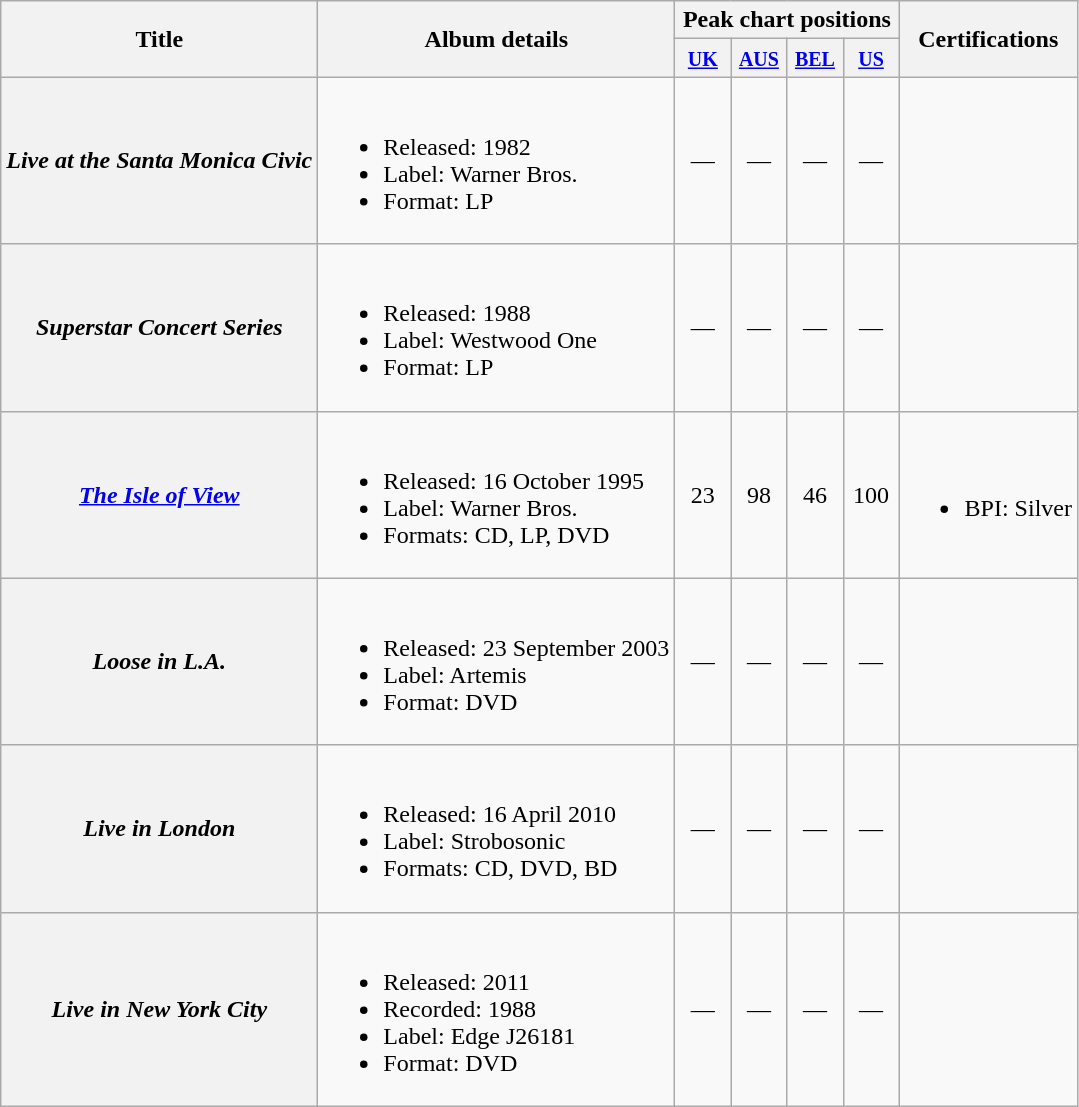<table class="wikitable plainrowheaders">
<tr>
<th scope="col" rowspan="2">Title</th>
<th scope="col" rowspan="2">Album details</th>
<th scope="col" colspan="4">Peak chart positions</th>
<th scope="col" rowspan="2">Certifications</th>
</tr>
<tr>
<th width="30"><small><a href='#'>UK</a></small><br></th>
<th width="30"><small><a href='#'>AUS</a></small><br></th>
<th width="30"><small><a href='#'>BEL</a></small><br></th>
<th width="30"><small><a href='#'>US</a></small><br></th>
</tr>
<tr>
<th scope="row"><em>Live at the Santa Monica Civic</em></th>
<td><br><ul><li>Released: 1982</li><li>Label: Warner Bros.</li><li>Format: LP</li></ul></td>
<td align="center">—</td>
<td align="center">—</td>
<td align="center">—</td>
<td align="center">—</td>
<td></td>
</tr>
<tr>
<th scope="row"><em>Superstar Concert Series</em></th>
<td><br><ul><li>Released: 1988</li><li>Label: Westwood One</li><li>Format: LP</li></ul></td>
<td align="center">—</td>
<td align="center">—</td>
<td align="center">—</td>
<td align="center">—</td>
<td></td>
</tr>
<tr>
<th scope="row"><em><a href='#'>The Isle of View</a></em></th>
<td><br><ul><li>Released: 16 October 1995</li><li>Label: Warner Bros.</li><li>Formats: CD, LP, DVD</li></ul></td>
<td align="center">23</td>
<td align="center">98</td>
<td align="center">46</td>
<td align="center">100</td>
<td><br><ul><li>BPI: Silver</li></ul></td>
</tr>
<tr>
<th scope="row"><em>Loose in L.A.</em></th>
<td><br><ul><li>Released: 23 September 2003</li><li>Label: Artemis</li><li>Format: DVD</li></ul></td>
<td align="center">—</td>
<td align="center">—</td>
<td align="center">—</td>
<td align="center">—</td>
<td></td>
</tr>
<tr>
<th scope="row"><em>Live in London</em></th>
<td><br><ul><li>Released: 16 April 2010</li><li>Label: Strobosonic</li><li>Formats: CD, DVD, BD</li></ul></td>
<td align="center">—</td>
<td align="center">—</td>
<td align="center">—</td>
<td align="center">—</td>
<td></td>
</tr>
<tr>
<th scope="row"><em>Live in New York City</em></th>
<td><br><ul><li>Released: 2011</li><li>Recorded: 1988</li><li>Label: Edge J26181</li><li>Format: DVD</li></ul></td>
<td align="center">—</td>
<td align="center">—</td>
<td align="center">—</td>
<td align="center">—</td>
<td></td>
</tr>
</table>
